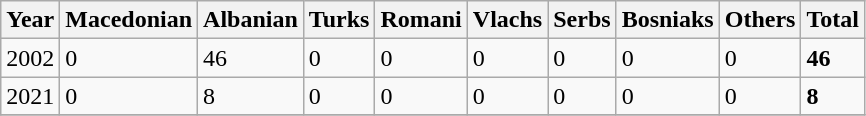<table class="wikitable">
<tr>
<th>Year</th>
<th>Macedonian</th>
<th>Albanian</th>
<th>Turks</th>
<th>Romani</th>
<th>Vlachs</th>
<th>Serbs</th>
<th>Bosniaks</th>
<th><abbr>Others</abbr></th>
<th>Total</th>
</tr>
<tr>
<td>2002</td>
<td>0</td>
<td>46</td>
<td>0</td>
<td>0</td>
<td>0</td>
<td>0</td>
<td>0</td>
<td>0</td>
<td><strong>46</strong></td>
</tr>
<tr>
<td>2021</td>
<td>0</td>
<td>8</td>
<td>0</td>
<td>0</td>
<td>0</td>
<td>0</td>
<td>0</td>
<td>0</td>
<td><strong>8</strong></td>
</tr>
<tr>
</tr>
</table>
